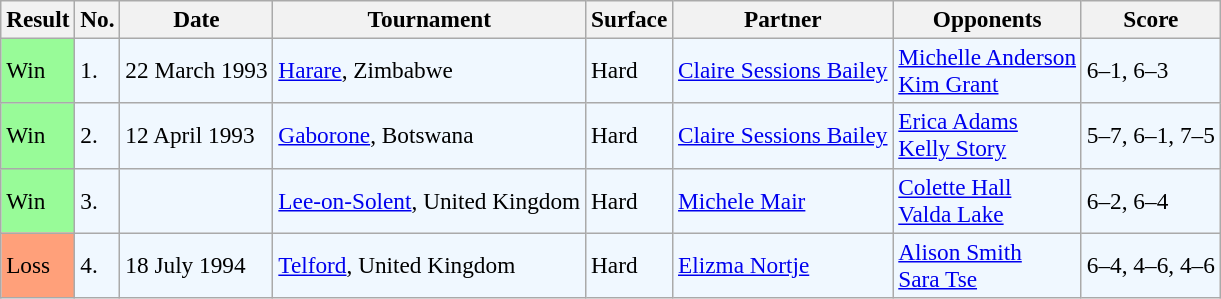<table class="sortable wikitable" style="font-size:97%;">
<tr>
<th>Result</th>
<th>No.</th>
<th>Date</th>
<th>Tournament</th>
<th>Surface</th>
<th>Partner</th>
<th>Opponents</th>
<th>Score</th>
</tr>
<tr style="background:#f0f8ff;">
<td style="background:#98fb98;">Win</td>
<td>1.</td>
<td>22 March 1993</td>
<td><a href='#'>Harare</a>, Zimbabwe</td>
<td>Hard</td>
<td> <a href='#'>Claire Sessions Bailey</a></td>
<td> <a href='#'>Michelle Anderson</a> <br>  <a href='#'>Kim Grant</a></td>
<td>6–1, 6–3</td>
</tr>
<tr style="background:#f0f8ff;">
<td style="background:#98fb98;">Win</td>
<td>2.</td>
<td>12 April 1993</td>
<td><a href='#'>Gaborone</a>, Botswana</td>
<td>Hard</td>
<td> <a href='#'>Claire Sessions Bailey</a></td>
<td> <a href='#'>Erica Adams</a> <br>  <a href='#'>Kelly Story</a></td>
<td>5–7, 6–1, 7–5</td>
</tr>
<tr style="background:#f0f8ff;">
<td style="background:#98fb98;">Win</td>
<td>3.</td>
<td></td>
<td><a href='#'>Lee-on-Solent</a>, United Kingdom</td>
<td>Hard</td>
<td> <a href='#'>Michele Mair</a></td>
<td> <a href='#'>Colette Hall</a> <br>  <a href='#'>Valda Lake</a></td>
<td>6–2, 6–4</td>
</tr>
<tr style="background:#f0f8ff;">
<td style="background:#ffa07a;">Loss</td>
<td>4.</td>
<td>18 July 1994</td>
<td><a href='#'>Telford</a>, United Kingdom</td>
<td>Hard</td>
<td> <a href='#'>Elizma Nortje</a></td>
<td> <a href='#'>Alison Smith</a> <br>  <a href='#'>Sara Tse</a></td>
<td>6–4, 4–6, 4–6</td>
</tr>
</table>
